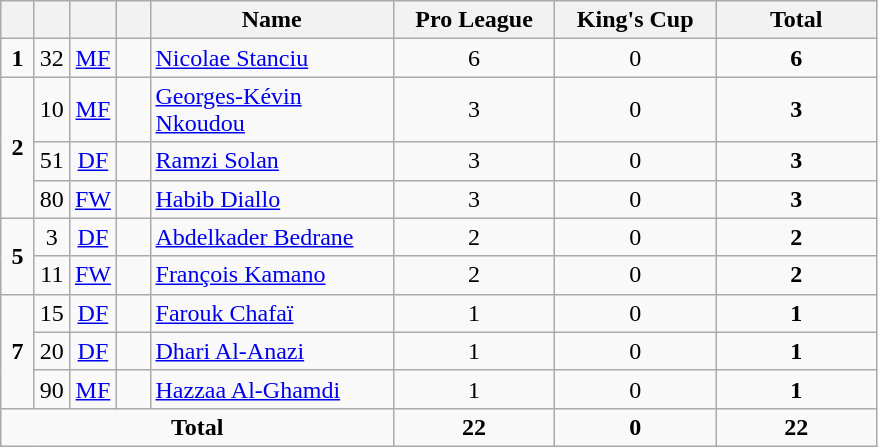<table class="wikitable" style="text-align:center">
<tr>
<th width=15></th>
<th width=15></th>
<th width=15></th>
<th width=15></th>
<th width=155>Name</th>
<th width=100>Pro League</th>
<th width=100>King's Cup</th>
<th width=100>Total</th>
</tr>
<tr>
<td><strong>1</strong></td>
<td>32</td>
<td><a href='#'>MF</a></td>
<td></td>
<td align=left><a href='#'>Nicolae Stanciu</a></td>
<td>6</td>
<td>0</td>
<td><strong>6</strong></td>
</tr>
<tr>
<td rowspan=3><strong>2</strong></td>
<td>10</td>
<td><a href='#'>MF</a></td>
<td></td>
<td align=left><a href='#'>Georges-Kévin Nkoudou</a></td>
<td>3</td>
<td>0</td>
<td><strong>3</strong></td>
</tr>
<tr>
<td>51</td>
<td><a href='#'>DF</a></td>
<td></td>
<td align=left><a href='#'>Ramzi Solan</a></td>
<td>3</td>
<td>0</td>
<td><strong>3</strong></td>
</tr>
<tr>
<td>80</td>
<td><a href='#'>FW</a></td>
<td></td>
<td align=left><a href='#'>Habib Diallo</a></td>
<td>3</td>
<td>0</td>
<td><strong>3</strong></td>
</tr>
<tr>
<td rowspan=2><strong>5</strong></td>
<td>3</td>
<td><a href='#'>DF</a></td>
<td></td>
<td align=left><a href='#'>Abdelkader Bedrane</a></td>
<td>2</td>
<td>0</td>
<td><strong>2</strong></td>
</tr>
<tr>
<td>11</td>
<td><a href='#'>FW</a></td>
<td></td>
<td align=left><a href='#'>François Kamano</a></td>
<td>2</td>
<td>0</td>
<td><strong>2</strong></td>
</tr>
<tr>
<td rowspan=3><strong>7</strong></td>
<td>15</td>
<td><a href='#'>DF</a></td>
<td></td>
<td align=left><a href='#'>Farouk Chafaï</a></td>
<td>1</td>
<td>0</td>
<td><strong>1</strong></td>
</tr>
<tr>
<td>20</td>
<td><a href='#'>DF</a></td>
<td></td>
<td align=left><a href='#'>Dhari Al-Anazi</a></td>
<td>1</td>
<td>0</td>
<td><strong>1</strong></td>
</tr>
<tr>
<td>90</td>
<td><a href='#'>MF</a></td>
<td></td>
<td align=left><a href='#'>Hazzaa Al-Ghamdi</a></td>
<td>1</td>
<td>0</td>
<td><strong>1</strong></td>
</tr>
<tr>
<td colspan=5><strong>Total</strong></td>
<td><strong>22</strong></td>
<td><strong>0</strong></td>
<td><strong>22</strong></td>
</tr>
</table>
